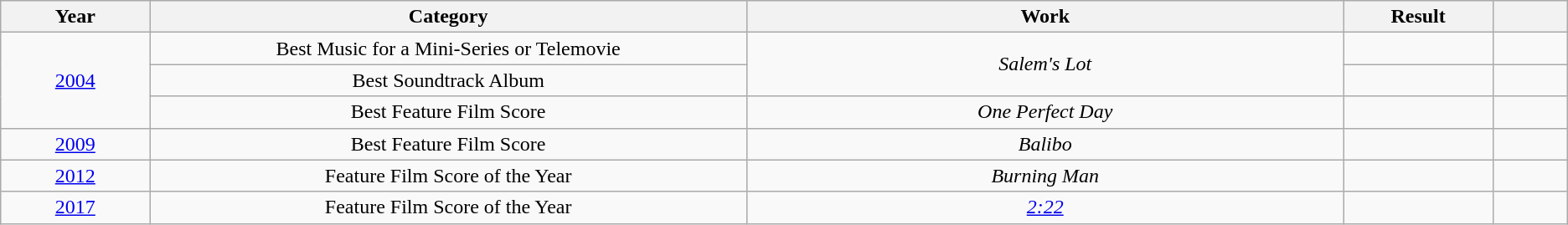<table class="wikitable">
<tr>
<th style="width:5%;">Year</th>
<th style="width:20%;">Category</th>
<th style="width:20%;">Work</th>
<th style="width:5%;">Result</th>
<th style="width:2.5%;"></th>
</tr>
<tr>
<td rowspan="3" style="text-align:center;"><a href='#'>2004</a></td>
<td style="text-align:center;">Best Music for a Mini-Series or Telemovie</td>
<td rowspan="2"style="text-align:center;"><em>Salem's Lot</em></td>
<td></td>
<td style="text-align:center;"></td>
</tr>
<tr>
<td style="text-align:center;">Best Soundtrack Album</td>
<td></td>
<td style="text-align:center;"></td>
</tr>
<tr>
<td style="text-align:center;">Best Feature Film Score</td>
<td style="text-align:center;"><em>One Perfect Day</em></td>
<td></td>
<td style="text-align:center;"></td>
</tr>
<tr>
<td style="text-align:center;"><a href='#'>2009</a></td>
<td style="text-align:center;">Best Feature Film Score</td>
<td style="text-align:center;"><em>Balibo</em></td>
<td></td>
<td style="text-align:center;"></td>
</tr>
<tr>
<td style="text-align:center;"><a href='#'>2012</a></td>
<td style="text-align:center;">Feature Film Score of the Year</td>
<td style="text-align:center;"><em>Burning Man</em></td>
<td></td>
<td style="text-align:center;"></td>
</tr>
<tr>
<td style="text-align:center;"><a href='#'>2017</a></td>
<td style="text-align:center;">Feature Film Score of the Year</td>
<td style="text-align:center;"><em><a href='#'>2:22</a></em></td>
<td></td>
<td style="text-align:center;"></td>
</tr>
</table>
